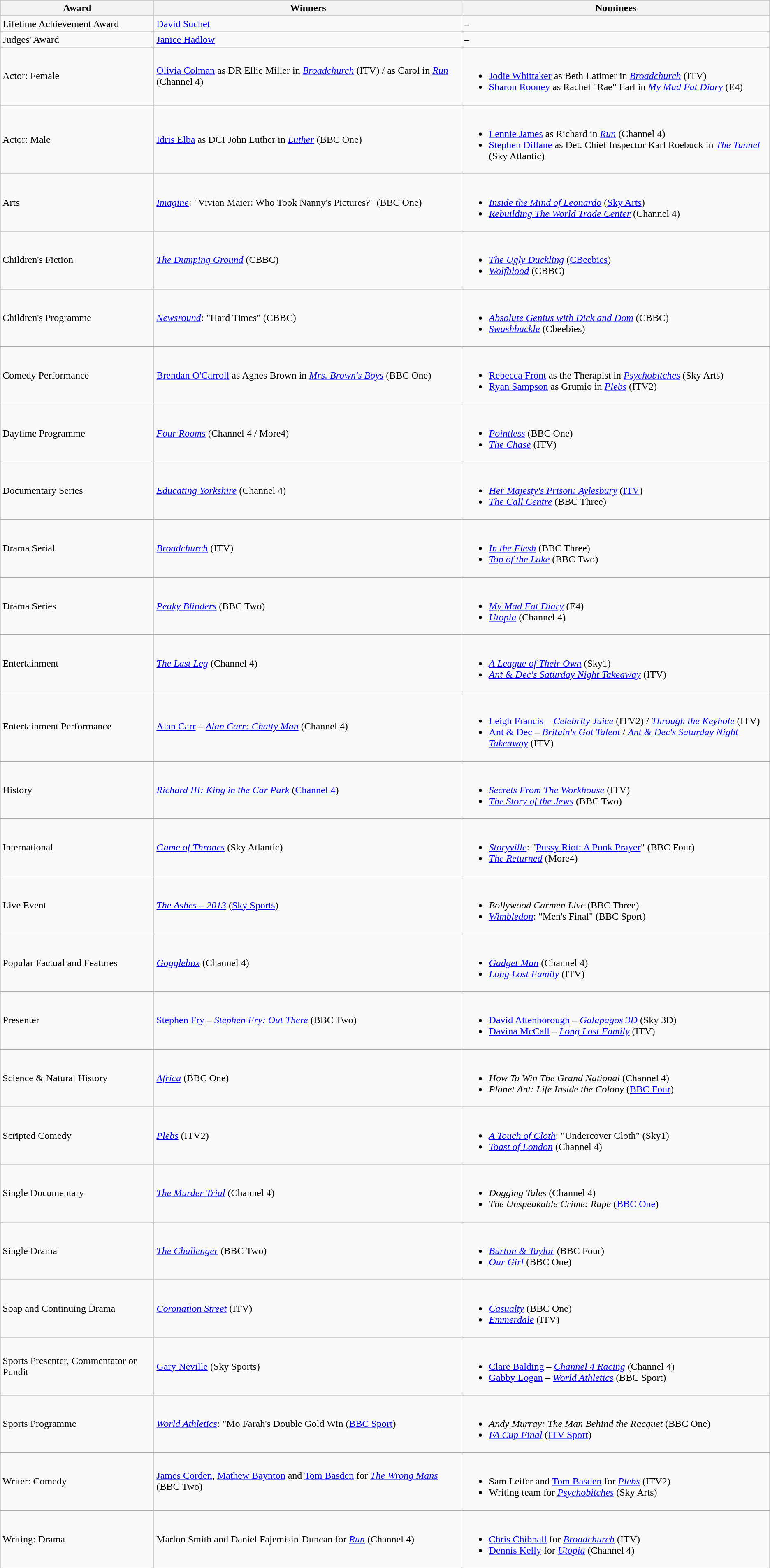<table class="wikitable">
<tr>
<th width="20%">Award</th>
<th width="40%">Winners</th>
<th width="40%">Nominees</th>
</tr>
<tr>
<td>Lifetime Achievement Award</td>
<td><a href='#'>David Suchet</a></td>
<td>–</td>
</tr>
<tr>
<td>Judges' Award</td>
<td><a href='#'>Janice Hadlow</a></td>
<td>–</td>
</tr>
<tr>
<td>Actor: Female</td>
<td><a href='#'>Olivia Colman</a> as DR Ellie Miller in <em><a href='#'>Broadchurch</a></em> (ITV)  / as Carol in <em><a href='#'>Run</a></em> (Channel 4)</td>
<td><br><ul><li><a href='#'>Jodie Whittaker</a> as Beth Latimer in <em><a href='#'>Broadchurch</a></em> (ITV)</li><li><a href='#'>Sharon Rooney</a> as Rachel "Rae" Earl in <em><a href='#'>My Mad Fat Diary</a></em> (E4)</li></ul></td>
</tr>
<tr>
<td>Actor: Male</td>
<td><a href='#'>Idris Elba</a> as DCI John Luther in <em><a href='#'>Luther</a></em> (BBC One)</td>
<td><br><ul><li><a href='#'>Lennie James</a> as Richard in <em><a href='#'>Run</a></em> (Channel 4)</li><li><a href='#'>Stephen Dillane</a> as Det. Chief Inspector Karl Roebuck in <em><a href='#'>The Tunnel</a></em> (Sky Atlantic)</li></ul></td>
</tr>
<tr>
<td>Arts</td>
<td><em><a href='#'>Imagine</a></em>: "Vivian Maier: Who Took Nanny's Pictures?" (BBC One)</td>
<td><br><ul><li><em><a href='#'>Inside the Mind of Leonardo</a></em> (<a href='#'>Sky Arts</a>)</li><li><em><a href='#'>Rebuilding The World Trade Center</a></em> (Channel 4)</li></ul></td>
</tr>
<tr>
<td>Children's Fiction</td>
<td><em><a href='#'>The Dumping Ground</a></em> (CBBC)</td>
<td><br><ul><li><em><a href='#'>The Ugly Duckling</a></em> (<a href='#'>CBeebies</a>)</li><li><em><a href='#'>Wolfblood</a></em> (CBBC)</li></ul></td>
</tr>
<tr>
<td>Children's Programme</td>
<td><em><a href='#'>Newsround</a></em>: "Hard Times" (CBBC)</td>
<td><br><ul><li><em><a href='#'>Absolute Genius with Dick and Dom</a></em> (CBBC)</li><li><em><a href='#'>Swashbuckle</a></em> (Cbeebies)</li></ul></td>
</tr>
<tr>
<td>Comedy Performance</td>
<td><a href='#'>Brendan O'Carroll</a> as Agnes Brown in <em><a href='#'>Mrs. Brown's Boys</a></em> (BBC One)</td>
<td><br><ul><li><a href='#'>Rebecca Front</a> as the Therapist in <em><a href='#'>Psychobitches</a></em> (Sky Arts)</li><li><a href='#'>Ryan Sampson</a> as Grumio in <em><a href='#'>Plebs</a></em> (ITV2)</li></ul></td>
</tr>
<tr>
<td>Daytime Programme</td>
<td><em><a href='#'>Four Rooms</a></em> (Channel 4 / More4)</td>
<td><br><ul><li><em><a href='#'>Pointless</a></em> (BBC One)</li><li><em><a href='#'>The Chase</a></em> (ITV)</li></ul></td>
</tr>
<tr>
<td>Documentary Series</td>
<td><em><a href='#'>Educating Yorkshire</a></em> (Channel 4)</td>
<td><br><ul><li><em><a href='#'>Her Majesty's Prison: Aylesbury</a></em> (<a href='#'>ITV</a>)</li><li><em><a href='#'>The Call Centre</a></em> (BBC Three)</li></ul></td>
</tr>
<tr>
<td>Drama Serial</td>
<td><em><a href='#'>Broadchurch</a></em> (ITV)</td>
<td><br><ul><li><em><a href='#'>In the Flesh</a></em> (BBC Three)</li><li><em><a href='#'>Top of the Lake</a></em> (BBC Two)</li></ul></td>
</tr>
<tr>
<td>Drama Series</td>
<td><em><a href='#'>Peaky Blinders</a></em> (BBC Two)</td>
<td><br><ul><li><em><a href='#'>My Mad Fat Diary</a></em> (E4)</li><li><em><a href='#'>Utopia</a></em> (Channel 4)</li></ul></td>
</tr>
<tr>
<td>Entertainment</td>
<td><em><a href='#'>The Last Leg</a></em> (Channel 4)</td>
<td><br><ul><li><em><a href='#'>A League of Their Own</a></em> (Sky1)</li><li><em><a href='#'>Ant & Dec's Saturday Night Takeaway</a></em> (ITV)</li></ul></td>
</tr>
<tr>
<td>Entertainment Performance</td>
<td><a href='#'>Alan Carr</a> – <em><a href='#'>Alan Carr: Chatty Man</a></em> (Channel 4)</td>
<td><br><ul><li><a href='#'>Leigh Francis</a> – <em><a href='#'>Celebrity Juice</a></em> (ITV2) / <em><a href='#'>Through the Keyhole</a></em> (ITV)</li><li><a href='#'>Ant & Dec</a> – <em><a href='#'>Britain's Got Talent</a></em> / <em><a href='#'>Ant & Dec's Saturday Night Takeaway</a></em> (ITV)</li></ul></td>
</tr>
<tr>
<td>History</td>
<td><em><a href='#'>Richard III: King in the Car Park</a></em> (<a href='#'>Channel 4</a>)</td>
<td><br><ul><li><em><a href='#'>Secrets From The Workhouse</a></em> (ITV)</li><li><em><a href='#'>The Story of the Jews</a></em> (BBC Two)</li></ul></td>
</tr>
<tr>
<td>International</td>
<td><em><a href='#'>Game of Thrones</a></em> (Sky Atlantic)</td>
<td><br><ul><li><em><a href='#'>Storyville</a></em>: "<a href='#'>Pussy Riot: A Punk Prayer</a>" (BBC Four)</li><li><em><a href='#'>The Returned</a></em> (More4)</li></ul></td>
</tr>
<tr>
<td>Live Event</td>
<td><em><a href='#'>The Ashes – 2013</a></em> (<a href='#'>Sky Sports</a>)</td>
<td><br><ul><li><em>Bollywood Carmen Live</em> (BBC Three)</li><li><em><a href='#'>Wimbledon</a></em>: "Men's Final" (BBC Sport)</li></ul></td>
</tr>
<tr>
<td>Popular Factual and Features</td>
<td><em><a href='#'>Gogglebox</a></em> (Channel 4)</td>
<td><br><ul><li><em><a href='#'>Gadget Man</a></em> (Channel 4)</li><li><em><a href='#'>Long Lost Family</a></em> (ITV)</li></ul></td>
</tr>
<tr>
<td>Presenter</td>
<td><a href='#'>Stephen Fry</a> – <em><a href='#'>Stephen Fry: Out There</a></em> (BBC Two)</td>
<td><br><ul><li><a href='#'>David Attenborough</a> – <em><a href='#'>Galapagos 3D</a></em> (Sky 3D)</li><li><a href='#'>Davina McCall</a> – <em><a href='#'>Long Lost Family</a></em> (ITV)</li></ul></td>
</tr>
<tr>
<td>Science & Natural History</td>
<td><em><a href='#'>Africa</a></em> (BBC One)</td>
<td><br><ul><li><em>How To Win The Grand National</em> (Channel 4)</li><li><em>Planet Ant: Life Inside the Colony</em> (<a href='#'>BBC Four</a>)</li></ul></td>
</tr>
<tr>
<td>Scripted Comedy</td>
<td><em><a href='#'>Plebs</a></em> (ITV2)</td>
<td><br><ul><li><em><a href='#'>A Touch of Cloth</a></em>: "Undercover Cloth" (Sky1)</li><li><em><a href='#'>Toast of London</a></em> (Channel 4)</li></ul></td>
</tr>
<tr>
<td>Single Documentary</td>
<td><em><a href='#'>The Murder Trial</a></em> (Channel 4)</td>
<td><br><ul><li><em>Dogging Tales</em> (Channel 4)</li><li><em>The Unspeakable Crime: Rape</em> (<a href='#'>BBC One</a>)</li></ul></td>
</tr>
<tr>
<td>Single Drama</td>
<td><em><a href='#'>The Challenger</a></em> (BBC Two)</td>
<td><br><ul><li><em><a href='#'>Burton & Taylor</a></em> (BBC Four)</li><li><em><a href='#'>Our Girl</a></em> (BBC One)</li></ul></td>
</tr>
<tr>
<td>Soap and Continuing Drama</td>
<td><em><a href='#'>Coronation Street</a></em> (ITV)</td>
<td><br><ul><li><em><a href='#'>Casualty</a></em> (BBC One)</li><li><em><a href='#'>Emmerdale</a></em> (ITV)</li></ul></td>
</tr>
<tr>
<td>Sports Presenter, Commentator or Pundit</td>
<td><a href='#'>Gary Neville</a> (Sky Sports)</td>
<td><br><ul><li><a href='#'>Clare Balding</a> – <em><a href='#'>Channel 4 Racing</a></em> (Channel 4)</li><li><a href='#'>Gabby Logan</a> – <em><a href='#'>World Athletics</a></em> (BBC Sport)</li></ul></td>
</tr>
<tr>
<td>Sports Programme</td>
<td><em><a href='#'>World Athletics</a></em>: "Mo Farah's Double Gold Win (<a href='#'>BBC Sport</a>)</td>
<td><br><ul><li><em>Andy Murray: The Man Behind the Racquet</em> (BBC One)</li><li><em><a href='#'>FA Cup Final</a></em> (<a href='#'>ITV Sport</a>)</li></ul></td>
</tr>
<tr>
<td>Writer: Comedy</td>
<td><a href='#'>James Corden</a>, <a href='#'>Mathew Baynton</a> and <a href='#'>Tom Basden</a> for <em><a href='#'>The Wrong Mans</a></em> (BBC Two)</td>
<td><br><ul><li>Sam Leifer and <a href='#'>Tom Basden</a> for <em><a href='#'>Plebs</a></em> (ITV2)</li><li>Writing team for <em><a href='#'>Psychobitches</a></em> (Sky Arts)</li></ul></td>
</tr>
<tr>
<td>Writing: Drama</td>
<td>Marlon Smith and Daniel Fajemisin-Duncan for <em><a href='#'>Run</a></em> (Channel 4)</td>
<td><br><ul><li><a href='#'>Chris Chibnall</a> for <em><a href='#'>Broadchurch</a></em> (ITV)</li><li><a href='#'>Dennis Kelly</a> for <em><a href='#'>Utopia</a></em> (Channel 4)</li></ul></td>
</tr>
</table>
